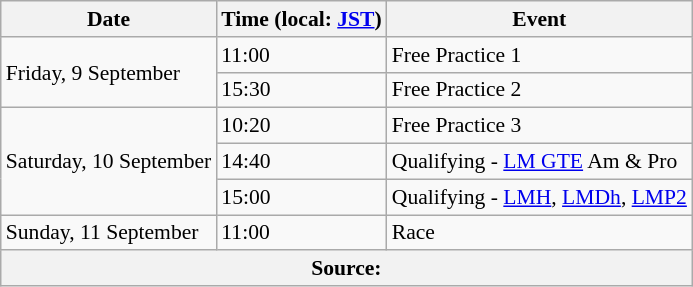<table class="wikitable" style="font-size: 90%;">
<tr>
<th>Date</th>
<th>Time (local: <a href='#'>JST</a>)</th>
<th>Event</th>
</tr>
<tr>
<td rowspan=2>Friday, 9 September</td>
<td>11:00</td>
<td>Free Practice 1</td>
</tr>
<tr>
<td>15:30</td>
<td>Free Practice 2</td>
</tr>
<tr>
<td rowspan=3>Saturday, 10 September</td>
<td>10:20</td>
<td>Free Practice 3</td>
</tr>
<tr>
<td>14:40</td>
<td>Qualifying - <a href='#'>LM GTE</a> Am & Pro</td>
</tr>
<tr>
<td>15:00</td>
<td>Qualifying - <a href='#'>LMH</a>, <a href='#'>LMDh</a>, <a href='#'>LMP2</a></td>
</tr>
<tr>
<td>Sunday, 11 September</td>
<td>11:00</td>
<td>Race</td>
</tr>
<tr>
<th colspan=3>Source:</th>
</tr>
</table>
